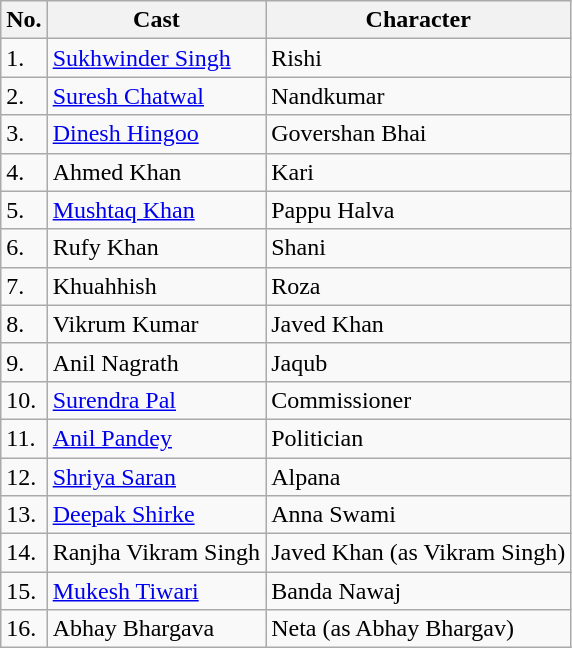<table class="wikitable">
<tr>
<th>No.</th>
<th>Cast</th>
<th>Character</th>
</tr>
<tr>
<td>1.</td>
<td><a href='#'>Sukhwinder Singh</a></td>
<td>Rishi</td>
</tr>
<tr>
<td>2.</td>
<td><a href='#'>Suresh Chatwal</a></td>
<td>Nandkumar</td>
</tr>
<tr>
<td>3.</td>
<td><a href='#'>Dinesh Hingoo</a></td>
<td>Govershan Bhai</td>
</tr>
<tr>
<td>4.</td>
<td>Ahmed Khan</td>
<td>Kari</td>
</tr>
<tr>
<td>5.</td>
<td><a href='#'>Mushtaq Khan</a></td>
<td>Pappu Halva</td>
</tr>
<tr>
<td>6.</td>
<td>Rufy Khan</td>
<td>Shani</td>
</tr>
<tr>
<td>7.</td>
<td>Khuahhish</td>
<td>Roza</td>
</tr>
<tr>
<td>8.</td>
<td>Vikrum Kumar</td>
<td>Javed Khan</td>
</tr>
<tr>
<td>9.</td>
<td>Anil Nagrath</td>
<td>Jaqub</td>
</tr>
<tr>
<td>10.</td>
<td><a href='#'>Surendra Pal</a></td>
<td>Commissioner</td>
</tr>
<tr>
<td>11.</td>
<td><a href='#'>Anil Pandey</a></td>
<td>Politician</td>
</tr>
<tr>
<td>12.</td>
<td><a href='#'>Shriya Saran</a></td>
<td>Alpana</td>
</tr>
<tr>
<td>13.</td>
<td><a href='#'>Deepak Shirke</a></td>
<td>Anna Swami</td>
</tr>
<tr>
<td>14.</td>
<td>Ranjha Vikram Singh</td>
<td>Javed Khan (as Vikram Singh)</td>
</tr>
<tr>
<td>15.</td>
<td><a href='#'>Mukesh Tiwari</a></td>
<td>Banda Nawaj</td>
</tr>
<tr>
<td>16.</td>
<td>Abhay Bhargava</td>
<td>Neta (as Abhay Bhargav)</td>
</tr>
</table>
